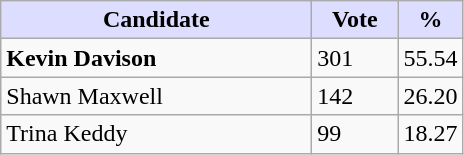<table class="wikitable">
<tr>
<th style="background:#ddf; width:200px;">Candidate</th>
<th style="background:#ddf; width:50px;">Vote</th>
<th style="background:#ddf; width:30px;">%</th>
</tr>
<tr>
<td><strong>Kevin Davison</strong></td>
<td>301</td>
<td>55.54</td>
</tr>
<tr>
<td>Shawn Maxwell</td>
<td>142</td>
<td>26.20</td>
</tr>
<tr>
<td>Trina Keddy</td>
<td>99</td>
<td>18.27</td>
</tr>
</table>
